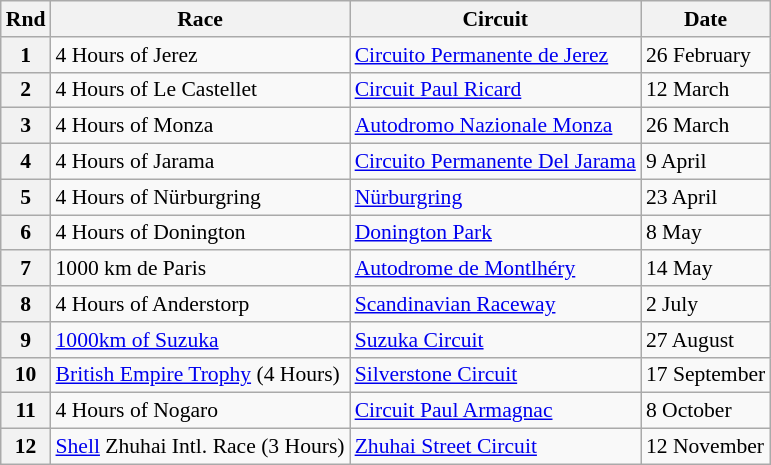<table class="wikitable" style="font-size: 90%;">
<tr>
<th>Rnd</th>
<th>Race</th>
<th>Circuit</th>
<th>Date</th>
</tr>
<tr>
<th>1</th>
<td> 4 Hours of Jerez</td>
<td><a href='#'>Circuito Permanente de Jerez</a></td>
<td>26 February</td>
</tr>
<tr>
<th>2</th>
<td> 4 Hours of Le Castellet</td>
<td><a href='#'>Circuit Paul Ricard</a></td>
<td>12 March</td>
</tr>
<tr>
<th>3</th>
<td> 4 Hours of Monza</td>
<td><a href='#'>Autodromo Nazionale Monza</a></td>
<td>26 March</td>
</tr>
<tr>
<th>4</th>
<td> 4 Hours of Jarama</td>
<td><a href='#'>Circuito Permanente Del Jarama</a></td>
<td>9 April</td>
</tr>
<tr>
<th>5</th>
<td> 4 Hours of Nürburgring</td>
<td><a href='#'>Nürburgring</a></td>
<td>23 April</td>
</tr>
<tr>
<th>6</th>
<td> 4 Hours of Donington</td>
<td><a href='#'>Donington Park</a></td>
<td>8 May</td>
</tr>
<tr>
<th>7</th>
<td> 1000 km de Paris</td>
<td><a href='#'>Autodrome de Montlhéry</a></td>
<td>14 May</td>
</tr>
<tr>
<th>8</th>
<td> 4 Hours of Anderstorp</td>
<td><a href='#'>Scandinavian Raceway</a></td>
<td>2 July</td>
</tr>
<tr>
<th>9</th>
<td> <a href='#'>1000km of Suzuka</a></td>
<td><a href='#'>Suzuka Circuit</a></td>
<td>27 August</td>
</tr>
<tr>
<th>10</th>
<td> <a href='#'>British Empire Trophy</a> (4 Hours)</td>
<td><a href='#'>Silverstone Circuit</a></td>
<td>17 September</td>
</tr>
<tr>
<th>11</th>
<td> 4 Hours of Nogaro</td>
<td><a href='#'>Circuit Paul Armagnac</a></td>
<td>8 October</td>
</tr>
<tr>
<th>12</th>
<td> <a href='#'>Shell</a> Zhuhai Intl. Race (3 Hours)</td>
<td><a href='#'>Zhuhai Street Circuit</a></td>
<td>12 November</td>
</tr>
</table>
